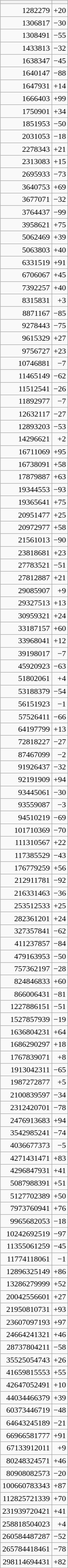<table class="wikitable collapsible collapsed" style="border:0px;text-align:right;" align="right">
<tr>
<th></th>
<th></th>
</tr>
<tr>
<td>1282279</td>
<td>+20</td>
</tr>
<tr>
<td>1306817</td>
<td>−30</td>
</tr>
<tr>
<td>1308491</td>
<td>−55</td>
</tr>
<tr>
<td>1433813</td>
<td>−32</td>
</tr>
<tr>
<td>1638347</td>
<td>−45</td>
</tr>
<tr>
<td>1640147</td>
<td>−88</td>
</tr>
<tr>
<td>1647931</td>
<td>+14</td>
</tr>
<tr>
<td>1666403</td>
<td>+99</td>
</tr>
<tr>
<td>1750901</td>
<td>+34</td>
</tr>
<tr>
<td>1851953</td>
<td>−50</td>
</tr>
<tr>
<td>2031053</td>
<td>−18</td>
</tr>
<tr>
<td>2278343</td>
<td>+21</td>
</tr>
<tr>
<td>2313083</td>
<td>+15</td>
</tr>
<tr>
<td>2695933</td>
<td>−73</td>
</tr>
<tr>
<td>3640753</td>
<td>+69</td>
</tr>
<tr>
<td>3677071</td>
<td>−32</td>
</tr>
<tr>
<td>3764437</td>
<td>−99</td>
</tr>
<tr>
<td>3958621</td>
<td>+75</td>
</tr>
<tr>
<td>5062469</td>
<td>+39</td>
</tr>
<tr>
<td>5063803</td>
<td>+40</td>
</tr>
<tr>
<td>6331519</td>
<td>+91</td>
</tr>
<tr>
<td>6706067</td>
<td>+45</td>
</tr>
<tr>
<td>7392257</td>
<td>+40</td>
</tr>
<tr>
<td>8315831</td>
<td>+3</td>
</tr>
<tr>
<td>8871167</td>
<td>−85</td>
</tr>
<tr>
<td>9278443</td>
<td>−75</td>
</tr>
<tr>
<td>9615329</td>
<td>+27</td>
</tr>
<tr>
<td>9756727</td>
<td>+23</td>
</tr>
<tr>
<td>10746881</td>
<td>−7</td>
</tr>
<tr>
<td>11465149</td>
<td>−62</td>
</tr>
<tr>
<td>11512541</td>
<td>−26</td>
</tr>
<tr>
<td>11892977</td>
<td>−7</td>
</tr>
<tr>
<td>12632117</td>
<td>−27</td>
</tr>
<tr>
<td>12893203</td>
<td>−53</td>
</tr>
<tr>
<td>14296621</td>
<td>+2</td>
</tr>
<tr>
<td>16711069</td>
<td>+95</td>
</tr>
<tr>
<td>16738091</td>
<td>+58</td>
</tr>
<tr>
<td>17879887</td>
<td>+63</td>
</tr>
<tr>
<td>19344553</td>
<td>−93</td>
</tr>
<tr>
<td>19365641</td>
<td>+75</td>
</tr>
<tr>
<td>20951477</td>
<td>+25</td>
</tr>
<tr>
<td>20972977</td>
<td>+58</td>
</tr>
<tr>
<td>21561013</td>
<td>−90</td>
</tr>
<tr>
<td>23818681</td>
<td>+23</td>
</tr>
<tr>
<td>27783521</td>
<td>−51</td>
</tr>
<tr>
<td>27812887</td>
<td>+21</td>
</tr>
<tr>
<td>29085907</td>
<td>+9</td>
</tr>
<tr>
<td>29327513</td>
<td>+13</td>
</tr>
<tr>
<td>30959321</td>
<td>+24</td>
</tr>
<tr>
<td>33187157</td>
<td>+60</td>
</tr>
<tr>
<td>33968041</td>
<td>+12</td>
</tr>
<tr>
<td>39198017</td>
<td>−7</td>
</tr>
<tr>
<td>45920923</td>
<td>−63</td>
</tr>
<tr>
<td>51802061</td>
<td>+4</td>
</tr>
<tr>
<td>53188379</td>
<td>−54</td>
</tr>
<tr>
<td>56151923</td>
<td>−1</td>
</tr>
<tr>
<td>57526411</td>
<td>−66</td>
</tr>
<tr>
<td>64197799</td>
<td>+13</td>
</tr>
<tr>
<td>72818227</td>
<td>−27</td>
</tr>
<tr>
<td>87467099</td>
<td>−2</td>
</tr>
<tr>
<td>91926437</td>
<td>−32</td>
</tr>
<tr>
<td>92191909</td>
<td>+94</td>
</tr>
<tr>
<td>93445061</td>
<td>−30</td>
</tr>
<tr>
<td>93559087</td>
<td>−3</td>
</tr>
<tr>
<td>94510219</td>
<td>−69</td>
</tr>
<tr>
<td>101710369</td>
<td>−70</td>
</tr>
<tr>
<td>111310567</td>
<td>+22</td>
</tr>
<tr>
<td>117385529</td>
<td>−43</td>
</tr>
<tr>
<td>176779259</td>
<td>+56</td>
</tr>
<tr>
<td>212911781</td>
<td>−92</td>
</tr>
<tr>
<td>216331463</td>
<td>−36</td>
</tr>
<tr>
<td>253512533</td>
<td>+25</td>
</tr>
<tr>
<td>282361201</td>
<td>+24</td>
</tr>
<tr>
<td>327357841</td>
<td>−62</td>
</tr>
<tr>
<td>411237857</td>
<td>−84</td>
</tr>
<tr>
<td>479163953</td>
<td>−50</td>
</tr>
<tr>
<td>757362197</td>
<td>−28</td>
</tr>
<tr>
<td>824846833</td>
<td>+60</td>
</tr>
<tr>
<td>866006431</td>
<td>−81</td>
</tr>
<tr>
<td>1227886151</td>
<td>−51</td>
</tr>
<tr>
<td>1527857939</td>
<td>−19</td>
</tr>
<tr>
<td>1636804231</td>
<td>+64</td>
</tr>
<tr>
<td>1686290297</td>
<td>+18</td>
</tr>
<tr>
<td>1767839071</td>
<td>+8</td>
</tr>
<tr>
<td>1913042311</td>
<td>−65</td>
</tr>
<tr>
<td>1987272877</td>
<td>+5</td>
</tr>
<tr>
<td>2100839597</td>
<td>−34</td>
</tr>
<tr>
<td>2312420701</td>
<td>−78</td>
</tr>
<tr>
<td>2476913683</td>
<td>+94</td>
</tr>
<tr>
<td>3542985241</td>
<td>−74</td>
</tr>
<tr>
<td>4036677373</td>
<td>−5</td>
</tr>
<tr>
<td>4271431471</td>
<td>+83</td>
</tr>
<tr>
<td>4296847931</td>
<td>+41</td>
</tr>
<tr>
<td>5087988391</td>
<td>+51</td>
</tr>
<tr>
<td>5127702389</td>
<td>+50</td>
</tr>
<tr>
<td>7973760941</td>
<td>+76</td>
</tr>
<tr>
<td>9965682053</td>
<td>−18</td>
</tr>
<tr>
<td>10242692519</td>
<td>−97</td>
</tr>
<tr>
<td>11355061259</td>
<td>−45</td>
</tr>
<tr>
<td>11774118061</td>
<td>−1</td>
</tr>
<tr>
<td>12896325149</td>
<td>+86</td>
</tr>
<tr>
<td>13286279999</td>
<td>+52</td>
</tr>
<tr>
<td>20042556601</td>
<td>+27</td>
</tr>
<tr>
<td>21950810731</td>
<td>+93</td>
</tr>
<tr>
<td>23607097193</td>
<td>+97</td>
</tr>
<tr>
<td>24664241321</td>
<td>+46</td>
</tr>
<tr>
<td>28737804211</td>
<td>−58</td>
</tr>
<tr>
<td>35525054743</td>
<td>+26</td>
</tr>
<tr>
<td>41659815553</td>
<td>+55</td>
</tr>
<tr>
<td>42647052491</td>
<td>+10</td>
</tr>
<tr>
<td>44034466379</td>
<td>+39</td>
</tr>
<tr>
<td>60373446719</td>
<td>−48</td>
</tr>
<tr>
<td>64643245189</td>
<td>−21</td>
</tr>
<tr>
<td>66966581777</td>
<td>+91</td>
</tr>
<tr>
<td>67133912011</td>
<td>+9</td>
</tr>
<tr>
<td>80248324571</td>
<td>+46</td>
</tr>
<tr>
<td>80908082573</td>
<td>−20</td>
</tr>
<tr>
<td>100660783343</td>
<td>+87</td>
</tr>
<tr>
<td>112825721339</td>
<td>+70</td>
</tr>
<tr>
<td>231939720421</td>
<td>+41</td>
</tr>
<tr>
<td>258818504023</td>
<td>+4</td>
</tr>
<tr>
<td>260584487287</td>
<td>−52</td>
</tr>
<tr>
<td>265784418461</td>
<td>−78</td>
</tr>
<tr>
<td>298114694431</td>
<td>+82</td>
</tr>
<tr>
</tr>
</table>
